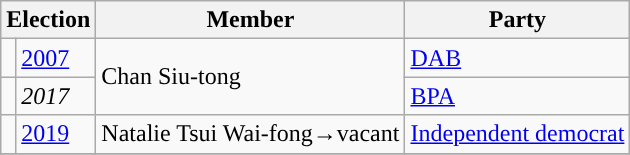<table class="wikitable">
<tr>
<th colspan="2">Election</th>
<th>Member</th>
<th>Party</th>
</tr>
<tr>
<td style="background-color: "></td>
<td><a href='#'>2007</a></td>
<td rowspan=2>Chan Siu-tong</td>
<td><a href='#'>DAB</a></td>
</tr>
<tr>
<td style="background-color: "></td>
<td><em>2017</em></td>
<td><a href='#'>BPA</a></td>
</tr>
<tr>
<td style="background-color: "></td>
<td><a href='#'>2019</a></td>
<td>Natalie Tsui Wai-fong→vacant</td>
<td><a href='#'>Independent democrat</a></td>
</tr>
<tr>
</tr>
</table>
